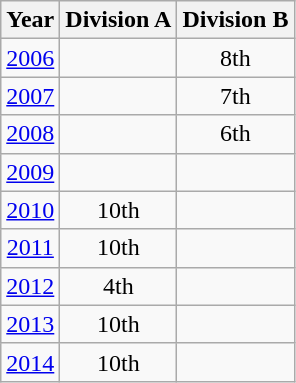<table class="wikitable" style="text-align:center">
<tr>
<th>Year</th>
<th>Division A</th>
<th>Division B</th>
</tr>
<tr>
<td><a href='#'>2006</a></td>
<td></td>
<td>8th</td>
</tr>
<tr>
<td><a href='#'>2007</a></td>
<td></td>
<td>7th</td>
</tr>
<tr>
<td><a href='#'>2008</a></td>
<td></td>
<td>6th</td>
</tr>
<tr>
<td><a href='#'>2009</a></td>
<td></td>
<td></td>
</tr>
<tr>
<td><a href='#'>2010</a></td>
<td>10th</td>
<td></td>
</tr>
<tr>
<td><a href='#'>2011</a></td>
<td>10th</td>
<td></td>
</tr>
<tr>
<td><a href='#'>2012</a></td>
<td>4th</td>
<td></td>
</tr>
<tr>
<td><a href='#'>2013</a></td>
<td>10th</td>
<td></td>
</tr>
<tr>
<td><a href='#'>2014</a></td>
<td>10th</td>
<td></td>
</tr>
</table>
